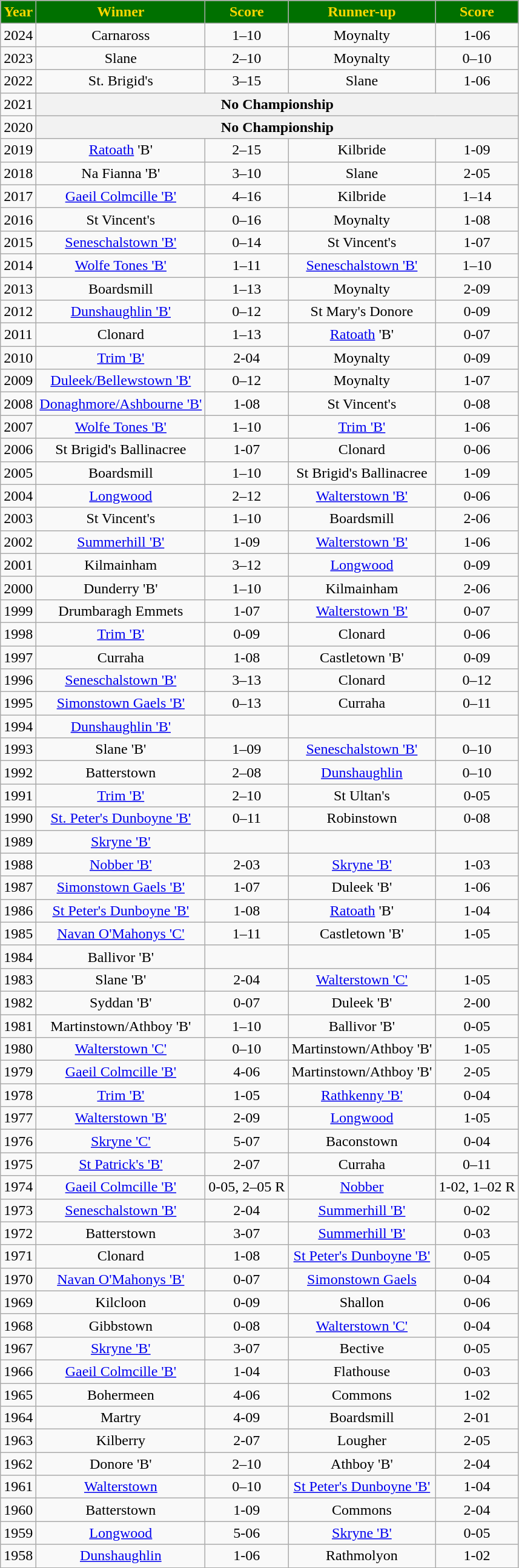<table class="wikitable" style="text-align:center;">
<tr>
<th style="background:#007000;color:gold">Year</th>
<th style="background:#007000;color:gold">Winner</th>
<th style="background:#007000;color:gold">Score</th>
<th style="background:#007000;color:gold">Runner-up</th>
<th style="background:#007000;color:gold">Score</th>
</tr>
<tr 15B.C>
<td>2024</td>
<td>Carnaross</td>
<td>1–10</td>
<td>Moynalty</td>
<td>1-06</td>
</tr>
<tr>
<td>2023</td>
<td>Slane</td>
<td>2–10</td>
<td>Moynalty</td>
<td>0–10</td>
</tr>
<tr>
<td>2022</td>
<td>St. Brigid's</td>
<td>3–15</td>
<td>Slane</td>
<td>1-06</td>
</tr>
<tr>
<td>2021</td>
<th colspan=4 align=center>No Championship</th>
</tr>
<tr>
<td>2020</td>
<th colspan=4 align=center>No Championship</th>
</tr>
<tr>
<td>2019</td>
<td><a href='#'>Ratoath</a> 'B'</td>
<td>2–15</td>
<td>Kilbride</td>
<td>1-09</td>
</tr>
<tr>
<td>2018</td>
<td>Na Fianna 'B'</td>
<td>3–10</td>
<td>Slane</td>
<td>2-05</td>
</tr>
<tr>
<td>2017</td>
<td><a href='#'>Gaeil Colmcille 'B'</a></td>
<td>4–16</td>
<td>Kilbride</td>
<td>1–14</td>
</tr>
<tr>
<td>2016</td>
<td>St Vincent's</td>
<td>0–16</td>
<td>Moynalty</td>
<td>1-08</td>
</tr>
<tr>
<td>2015</td>
<td><a href='#'>Seneschalstown 'B'</a></td>
<td>0–14</td>
<td>St Vincent's</td>
<td>1-07</td>
</tr>
<tr>
<td>2014</td>
<td><a href='#'>Wolfe Tones 'B'</a></td>
<td>1–11</td>
<td><a href='#'>Seneschalstown 'B'</a></td>
<td>1–10</td>
</tr>
<tr>
<td>2013</td>
<td>Boardsmill</td>
<td>1–13</td>
<td>Moynalty</td>
<td>2-09</td>
</tr>
<tr>
<td>2012</td>
<td><a href='#'>Dunshaughlin 'B'</a></td>
<td>0–12</td>
<td>St Mary's Donore</td>
<td>0-09</td>
</tr>
<tr>
<td>2011</td>
<td>Clonard</td>
<td>1–13</td>
<td><a href='#'>Ratoath</a> 'B'</td>
<td>0-07</td>
</tr>
<tr>
<td>2010</td>
<td><a href='#'>Trim 'B'</a></td>
<td>2-04</td>
<td>Moynalty</td>
<td>0-09</td>
</tr>
<tr>
<td>2009</td>
<td><a href='#'>Duleek/Bellewstown 'B'</a></td>
<td>0–12</td>
<td>Moynalty</td>
<td>1-07</td>
</tr>
<tr>
<td>2008</td>
<td><a href='#'>Donaghmore/Ashbourne 'B'</a></td>
<td>1-08</td>
<td>St Vincent's</td>
<td>0-08</td>
</tr>
<tr>
<td>2007</td>
<td><a href='#'>Wolfe Tones 'B'</a></td>
<td>1–10</td>
<td><a href='#'>Trim 'B'</a></td>
<td>1-06</td>
</tr>
<tr>
<td>2006</td>
<td>St Brigid's Ballinacree</td>
<td>1-07</td>
<td>Clonard</td>
<td>0-06</td>
</tr>
<tr>
<td>2005</td>
<td>Boardsmill</td>
<td>1–10</td>
<td>St Brigid's Ballinacree</td>
<td>1-09</td>
</tr>
<tr>
<td>2004</td>
<td><a href='#'>Longwood</a></td>
<td>2–12</td>
<td><a href='#'>Walterstown 'B'</a></td>
<td>0-06</td>
</tr>
<tr>
<td>2003</td>
<td>St Vincent's</td>
<td>1–10</td>
<td>Boardsmill</td>
<td>2-06</td>
</tr>
<tr>
<td>2002</td>
<td><a href='#'>Summerhill 'B'</a></td>
<td>1-09</td>
<td><a href='#'>Walterstown 'B'</a></td>
<td>1-06</td>
</tr>
<tr>
<td>2001</td>
<td>Kilmainham</td>
<td>3–12</td>
<td><a href='#'>Longwood</a></td>
<td>0-09</td>
</tr>
<tr>
<td>2000</td>
<td>Dunderry 'B'</td>
<td>1–10</td>
<td>Kilmainham</td>
<td>2-06</td>
</tr>
<tr>
<td>1999</td>
<td>Drumbaragh Emmets</td>
<td>1-07</td>
<td><a href='#'>Walterstown 'B'</a></td>
<td>0-07</td>
</tr>
<tr>
<td>1998</td>
<td><a href='#'>Trim 'B'</a></td>
<td>0-09</td>
<td>Clonard</td>
<td>0-06</td>
</tr>
<tr>
<td>1997</td>
<td>Curraha</td>
<td>1-08</td>
<td>Castletown 'B'</td>
<td>0-09</td>
</tr>
<tr>
<td>1996</td>
<td><a href='#'>Seneschalstown 'B'</a></td>
<td>3–13</td>
<td>Clonard</td>
<td>0–12</td>
</tr>
<tr>
<td>1995</td>
<td><a href='#'>Simonstown Gaels 'B'</a></td>
<td>0–13</td>
<td>Curraha</td>
<td>0–11</td>
</tr>
<tr>
<td>1994</td>
<td><a href='#'>Dunshaughlin 'B'</a></td>
<td></td>
<td></td>
<td></td>
</tr>
<tr>
<td>1993</td>
<td>Slane 'B'</td>
<td>1–09</td>
<td><a href='#'>Seneschalstown 'B'</a></td>
<td>0–10</td>
</tr>
<tr>
<td>1992</td>
<td>Batterstown</td>
<td>2–08</td>
<td><a href='#'>Dunshaughlin</a></td>
<td>0–10</td>
</tr>
<tr>
<td>1991</td>
<td><a href='#'>Trim 'B'</a></td>
<td>2–10</td>
<td>St Ultan's</td>
<td>0-05</td>
</tr>
<tr>
<td>1990</td>
<td><a href='#'>St. Peter's Dunboyne 'B'</a></td>
<td>0–11</td>
<td>Robinstown</td>
<td>0-08</td>
</tr>
<tr>
<td>1989</td>
<td><a href='#'>Skryne 'B'</a></td>
<td></td>
<td></td>
<td></td>
</tr>
<tr>
<td>1988</td>
<td><a href='#'>Nobber 'B'</a></td>
<td>2-03</td>
<td><a href='#'>Skryne 'B'</a></td>
<td>1-03</td>
</tr>
<tr>
<td>1987</td>
<td><a href='#'>Simonstown Gaels 'B'</a></td>
<td>1-07</td>
<td>Duleek 'B'</td>
<td>1-06</td>
</tr>
<tr>
<td>1986</td>
<td><a href='#'>St Peter's Dunboyne 'B'</a></td>
<td>1-08</td>
<td><a href='#'>Ratoath</a> 'B'</td>
<td>1-04</td>
</tr>
<tr>
<td>1985</td>
<td><a href='#'>Navan O'Mahonys 'C'</a></td>
<td>1–11</td>
<td>Castletown 'B'</td>
<td>1-05</td>
</tr>
<tr>
<td>1984</td>
<td>Ballivor 'B'</td>
<td></td>
<td></td>
<td></td>
</tr>
<tr>
<td>1983</td>
<td>Slane 'B'</td>
<td>2-04</td>
<td><a href='#'>Walterstown 'C'</a></td>
<td>1-05</td>
</tr>
<tr>
<td>1982</td>
<td>Syddan 'B'</td>
<td>0-07</td>
<td>Duleek 'B'</td>
<td>2-00</td>
</tr>
<tr>
<td>1981</td>
<td>Martinstown/Athboy 'B'</td>
<td>1–10</td>
<td>Ballivor 'B'</td>
<td>0-05</td>
</tr>
<tr>
<td>1980</td>
<td><a href='#'>Walterstown 'C'</a></td>
<td>0–10</td>
<td>Martinstown/Athboy 'B'</td>
<td>1-05</td>
</tr>
<tr>
<td>1979</td>
<td><a href='#'>Gaeil Colmcille 'B'</a></td>
<td>4-06</td>
<td>Martinstown/Athboy 'B'</td>
<td>2-05</td>
</tr>
<tr>
<td>1978</td>
<td><a href='#'>Trim 'B'</a></td>
<td>1-05</td>
<td><a href='#'>Rathkenny 'B'</a></td>
<td>0-04</td>
</tr>
<tr>
<td>1977</td>
<td><a href='#'>Walterstown 'B'</a></td>
<td>2-09</td>
<td><a href='#'>Longwood</a></td>
<td>1-05</td>
</tr>
<tr>
<td>1976</td>
<td><a href='#'>Skryne 'C'</a></td>
<td>5-07</td>
<td>Baconstown</td>
<td>0-04</td>
</tr>
<tr>
<td>1975</td>
<td><a href='#'>St Patrick's 'B'</a></td>
<td>2-07</td>
<td>Curraha</td>
<td>0–11</td>
</tr>
<tr>
<td>1974</td>
<td><a href='#'>Gaeil Colmcille 'B'</a></td>
<td>0-05, 2–05 R</td>
<td><a href='#'>Nobber</a></td>
<td>1-02, 1–02 R</td>
</tr>
<tr>
<td>1973</td>
<td><a href='#'>Seneschalstown 'B'</a></td>
<td>2-04</td>
<td><a href='#'>Summerhill 'B'</a></td>
<td>0-02</td>
</tr>
<tr>
<td>1972</td>
<td>Batterstown</td>
<td>3-07</td>
<td><a href='#'>Summerhill 'B'</a></td>
<td>0-03</td>
</tr>
<tr>
<td>1971</td>
<td>Clonard</td>
<td>1-08</td>
<td><a href='#'>St Peter's Dunboyne 'B'</a></td>
<td>0-05</td>
</tr>
<tr>
<td>1970</td>
<td><a href='#'>Navan O'Mahonys 'B'</a></td>
<td>0-07</td>
<td><a href='#'>Simonstown Gaels</a></td>
<td>0-04</td>
</tr>
<tr>
<td>1969</td>
<td>Kilcloon</td>
<td>0-09</td>
<td>Shallon</td>
<td>0-06</td>
</tr>
<tr>
<td>1968</td>
<td>Gibbstown</td>
<td>0-08</td>
<td><a href='#'>Walterstown 'C'</a></td>
<td>0-04</td>
</tr>
<tr>
<td>1967</td>
<td><a href='#'>Skryne 'B'</a></td>
<td>3-07</td>
<td>Bective</td>
<td>0-05</td>
</tr>
<tr>
<td>1966</td>
<td><a href='#'>Gaeil Colmcille 'B'</a></td>
<td>1-04</td>
<td>Flathouse</td>
<td>0-03</td>
</tr>
<tr>
<td>1965</td>
<td>Bohermeen</td>
<td>4-06</td>
<td>Commons</td>
<td>1-02</td>
</tr>
<tr>
<td>1964</td>
<td>Martry</td>
<td>4-09</td>
<td>Boardsmill</td>
<td>2-01</td>
</tr>
<tr>
<td>1963</td>
<td>Kilberry</td>
<td>2-07</td>
<td>Lougher</td>
<td>2-05</td>
</tr>
<tr>
<td>1962</td>
<td>Donore 'B'</td>
<td>2–10</td>
<td>Athboy 'B'</td>
<td>2-04</td>
</tr>
<tr>
<td>1961</td>
<td><a href='#'>Walterstown</a></td>
<td>0–10</td>
<td><a href='#'>St Peter's Dunboyne 'B'</a></td>
<td>1-04</td>
</tr>
<tr>
<td>1960</td>
<td>Batterstown</td>
<td>1-09</td>
<td>Commons</td>
<td>2-04</td>
</tr>
<tr>
<td>1959</td>
<td><a href='#'>Longwood</a></td>
<td>5-06</td>
<td><a href='#'>Skryne 'B'</a></td>
<td>0-05</td>
</tr>
<tr>
<td>1958</td>
<td><a href='#'>Dunshaughlin</a></td>
<td>1-06</td>
<td>Rathmolyon</td>
<td>1-02</td>
</tr>
</table>
